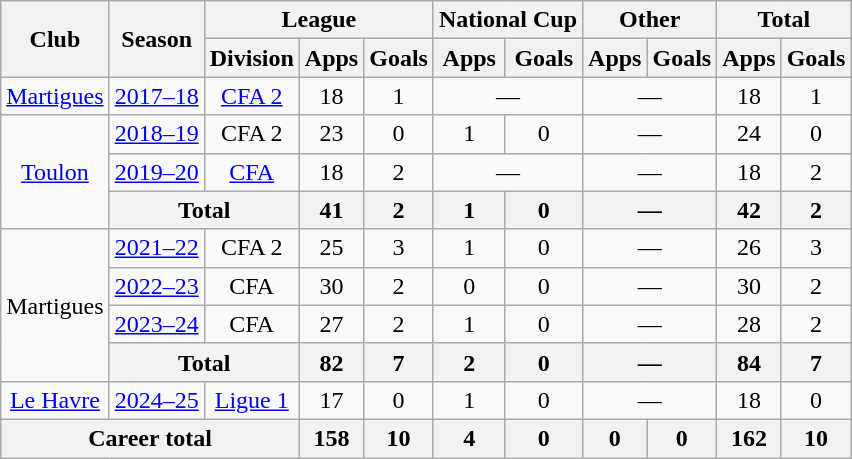<table class="wikitable" style="text-align:center">
<tr>
<th rowspan="2">Club</th>
<th rowspan="2">Season</th>
<th colspan="3">League</th>
<th colspan="2">National Cup</th>
<th colspan="2">Other</th>
<th colspan="2">Total</th>
</tr>
<tr>
<th>Division</th>
<th>Apps</th>
<th>Goals</th>
<th>Apps</th>
<th>Goals</th>
<th>Apps</th>
<th>Goals</th>
<th>Apps</th>
<th>Goals</th>
</tr>
<tr>
<td><a href='#'>Martigues</a></td>
<td><a href='#'>2017–18</a></td>
<td><a href='#'>CFA 2</a></td>
<td>18</td>
<td>1</td>
<td colspan="2">—</td>
<td colspan="2">—</td>
<td>18</td>
<td>1</td>
</tr>
<tr>
<td rowspan="3"><a href='#'>Toulon</a></td>
<td><a href='#'>2018–19</a></td>
<td>CFA 2</td>
<td>23</td>
<td>0</td>
<td>1</td>
<td>0</td>
<td colspan="2">—</td>
<td>24</td>
<td>0</td>
</tr>
<tr>
<td><a href='#'>2019–20</a></td>
<td><a href='#'>CFA</a></td>
<td>18</td>
<td>2</td>
<td colspan="2">—</td>
<td colspan="2">—</td>
<td>18</td>
<td>2</td>
</tr>
<tr>
<th colspan="2">Total</th>
<th>41</th>
<th>2</th>
<th>1</th>
<th>0</th>
<th colspan="2">—</th>
<th>42</th>
<th>2</th>
</tr>
<tr>
<td rowspan="4">Martigues</td>
<td><a href='#'>2021–22</a></td>
<td>CFA 2</td>
<td>25</td>
<td>3</td>
<td>1</td>
<td>0</td>
<td colspan="2">—</td>
<td>26</td>
<td>3</td>
</tr>
<tr>
<td><a href='#'>2022–23</a></td>
<td>CFA</td>
<td>30</td>
<td>2</td>
<td>0</td>
<td>0</td>
<td colspan="2">—</td>
<td>30</td>
<td>2</td>
</tr>
<tr>
<td><a href='#'>2023–24</a></td>
<td>CFA</td>
<td>27</td>
<td>2</td>
<td>1</td>
<td>0</td>
<td colspan="2">—</td>
<td>28</td>
<td>2</td>
</tr>
<tr>
<th colspan="2">Total</th>
<th>82</th>
<th>7</th>
<th>2</th>
<th>0</th>
<th colspan="2">—</th>
<th>84</th>
<th>7</th>
</tr>
<tr>
<td><a href='#'>Le Havre</a></td>
<td><a href='#'>2024–25</a></td>
<td><a href='#'>Ligue 1</a></td>
<td>17</td>
<td>0</td>
<td>1</td>
<td>0</td>
<td colspan="2">—</td>
<td>18</td>
<td>0</td>
</tr>
<tr>
<th colspan="3">Career total</th>
<th>158</th>
<th>10</th>
<th>4</th>
<th>0</th>
<th>0</th>
<th>0</th>
<th>162</th>
<th>10</th>
</tr>
</table>
